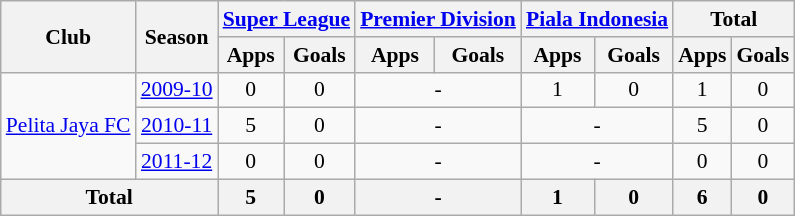<table class="wikitable" style="font-size:90%; text-align:center;">
<tr>
<th rowspan="2">Club</th>
<th rowspan="2">Season</th>
<th colspan="2"><a href='#'>Super League</a></th>
<th colspan="2"><a href='#'>Premier Division</a></th>
<th colspan="2"><a href='#'>Piala Indonesia</a></th>
<th colspan="2">Total</th>
</tr>
<tr>
<th>Apps</th>
<th>Goals</th>
<th>Apps</th>
<th>Goals</th>
<th>Apps</th>
<th>Goals</th>
<th>Apps</th>
<th>Goals</th>
</tr>
<tr>
<td rowspan="3"><a href='#'>Pelita Jaya FC</a></td>
<td><a href='#'>2009-10</a></td>
<td>0</td>
<td>0</td>
<td colspan="2">-</td>
<td>1</td>
<td>0</td>
<td>1</td>
<td>0</td>
</tr>
<tr>
<td><a href='#'>2010-11</a></td>
<td>5</td>
<td>0</td>
<td colspan="2">-</td>
<td colspan="2">-</td>
<td>5</td>
<td>0</td>
</tr>
<tr>
<td><a href='#'>2011-12</a></td>
<td>0</td>
<td>0</td>
<td colspan="2">-</td>
<td colspan="2">-</td>
<td>0</td>
<td>0</td>
</tr>
<tr>
<th colspan="2">Total</th>
<th>5</th>
<th>0</th>
<th colspan="2">-</th>
<th>1</th>
<th>0</th>
<th>6</th>
<th>0</th>
</tr>
</table>
